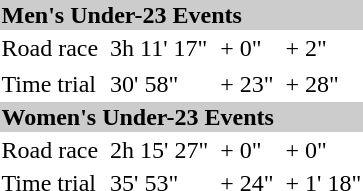<table>
<tr bgcolor="#cccccc">
<td colspan=7><strong>Men's Under-23 Events</strong></td>
</tr>
<tr>
<td>Road race</td>
<td></td>
<td>3h 11' 17"</td>
<td></td>
<td>+ 0"</td>
<td></td>
<td>+ 2"</td>
</tr>
<tr bgcolor="#cccccc">
</tr>
<tr>
<td>Time trial</td>
<td></td>
<td>30' 58"</td>
<td></td>
<td>+ 23"</td>
<td></td>
<td>+ 28"</td>
</tr>
<tr bgcolor="#cccccc">
<td colspan=7><strong>Women's Under-23 Events</strong></td>
</tr>
<tr>
<td>Road race</td>
<td></td>
<td>2h 15' 27"</td>
<td></td>
<td>+ 0"</td>
<td></td>
<td>+ 0"</td>
</tr>
<tr>
<td>Time trial</td>
<td></td>
<td>35' 53"</td>
<td></td>
<td>+ 24"</td>
<td></td>
<td>+ 1' 18"</td>
</tr>
</table>
